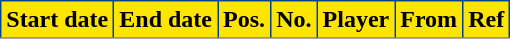<table class="wikitable plainrowheaders sortable">
<tr>
<th style="background-color:#FDE500;color:black;border:1px solid #004292">Start date</th>
<th style="background-color:#FDE500;color:black;border:1px solid #004292">End date</th>
<th style="background-color:#FDE500;color:black;border:1px solid #004292">Pos.</th>
<th style="background-color:#FDE500;color:black;border:1px solid #004292">No.</th>
<th style="background-color:#FDE500;color:black;border:1px solid #004292">Player</th>
<th style="background-color:#FDE500;color:black;border:1px solid #004292">From</th>
<th style="background-color:#FDE500;color:black;border:1px solid #004292">Ref</th>
</tr>
<tr>
</tr>
</table>
